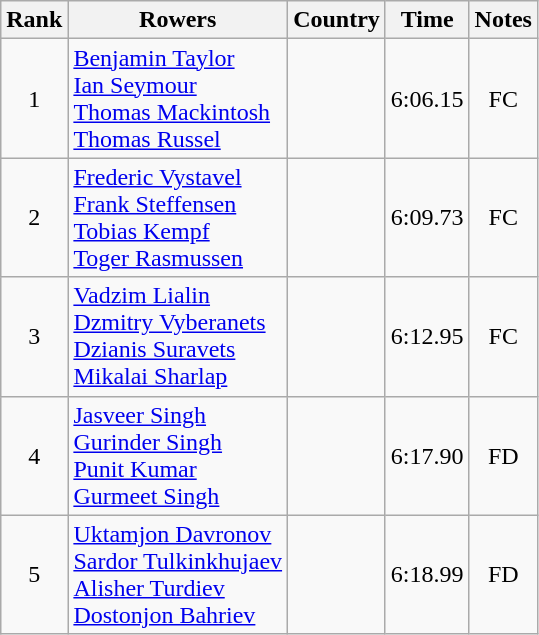<table class="wikitable" style="text-align:center">
<tr>
<th>Rank</th>
<th>Rowers</th>
<th>Country</th>
<th>Time</th>
<th>Notes</th>
</tr>
<tr>
<td>1</td>
<td align="left"><a href='#'>Benjamin Taylor</a><br><a href='#'>Ian Seymour</a><br><a href='#'>Thomas Mackintosh</a><br><a href='#'>Thomas Russel</a></td>
<td align="left"></td>
<td>6:06.15</td>
<td>FC</td>
</tr>
<tr>
<td>2</td>
<td align="left"><a href='#'>Frederic Vystavel</a><br><a href='#'>Frank Steffensen</a><br><a href='#'>Tobias Kempf</a><br><a href='#'>Toger Rasmussen</a></td>
<td align="left"></td>
<td>6:09.73</td>
<td>FC</td>
</tr>
<tr>
<td>3</td>
<td align="left"><a href='#'>Vadzim Lialin</a><br><a href='#'>Dzmitry Vyberanets</a><br><a href='#'>Dzianis Suravets</a><br><a href='#'>Mikalai Sharlap</a></td>
<td align="left"></td>
<td>6:12.95</td>
<td>FC</td>
</tr>
<tr>
<td>4</td>
<td align="left"><a href='#'>Jasveer Singh</a><br><a href='#'>Gurinder Singh</a><br><a href='#'>Punit Kumar</a><br><a href='#'>Gurmeet Singh</a></td>
<td align="left"></td>
<td>6:17.90</td>
<td>FD</td>
</tr>
<tr>
<td>5</td>
<td align="left"><a href='#'>Uktamjon Davronov</a><br><a href='#'>Sardor Tulkinkhujaev</a><br><a href='#'>Alisher Turdiev</a><br><a href='#'>Dostonjon Bahriev</a></td>
<td align="left"></td>
<td>6:18.99</td>
<td>FD</td>
</tr>
</table>
